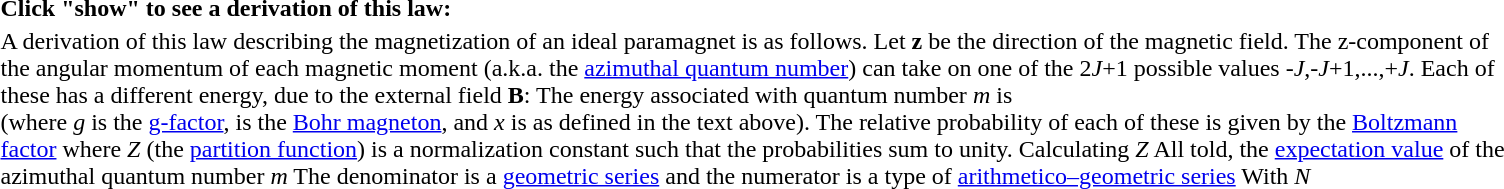<table class="toccolours collapsible collapsed" width="80%" style="text-align:left; margin-left: 1em;">
<tr>
<th>Click "show" to see a derivation of this law:</th>
</tr>
<tr>
<td>A derivation of this law describing the magnetization of an ideal paramagnet is as follows. Let <strong>z</strong> be the direction of the magnetic field. The z-component of the angular momentum of each magnetic moment (a.k.a. the <a href='#'>azimuthal quantum number</a>) can take on one of the 2<em>J</em>+1 possible values -<em>J</em>,-<em>J</em>+1,...,+<em>J</em>. Each of these has a different energy, due to the external field <strong>B</strong>: The energy associated with quantum number <em>m</em> is<br>
(where <em>g</em> is the <a href='#'>g-factor</a>,  is the <a href='#'>Bohr magneton</a>, and <em>x</em> is as defined in the text above). The relative probability of each of these is given by the <a href='#'>Boltzmann factor</a>
where <em>Z</em> (the <a href='#'>partition function</a>) is a normalization constant such that the probabilities sum to unity. Calculating <em>Z</em>
All told, the <a href='#'>expectation value</a> of the azimuthal quantum number <em>m</em>
The denominator is a <a href='#'>geometric series</a> and the numerator is a type of <a href='#'>arithmetico–geometric series</a>
With <em>N</em></td>
</tr>
</table>
